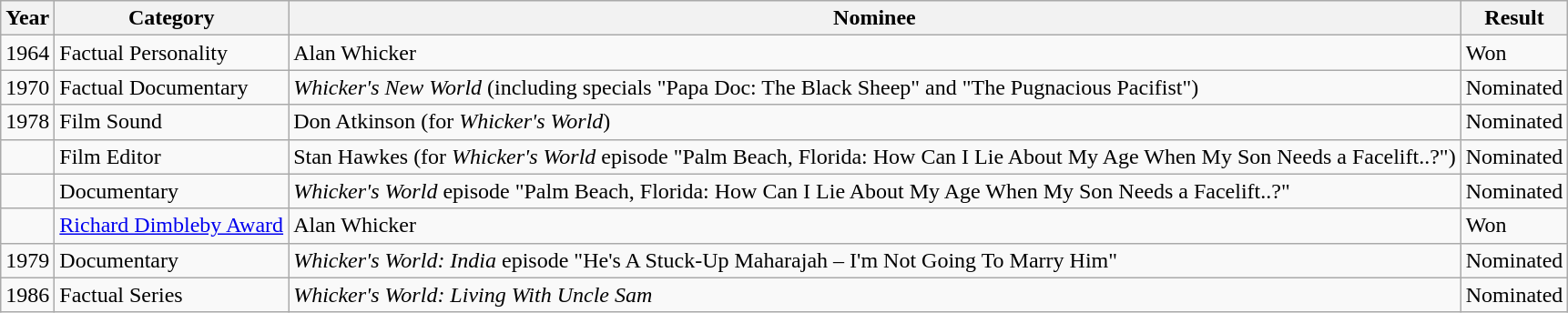<table class="wikitable">
<tr>
<th>Year</th>
<th>Category</th>
<th>Nominee</th>
<th>Result</th>
</tr>
<tr>
<td>1964</td>
<td>Factual Personality</td>
<td>Alan Whicker</td>
<td>Won</td>
</tr>
<tr>
<td>1970</td>
<td>Factual Documentary</td>
<td><em>Whicker's New World</em> (including specials "Papa Doc: The Black Sheep" and "The Pugnacious Pacifist")</td>
<td>Nominated</td>
</tr>
<tr>
<td>1978</td>
<td>Film Sound</td>
<td>Don Atkinson (for <em>Whicker's World</em>)</td>
<td>Nominated</td>
</tr>
<tr>
<td></td>
<td>Film Editor</td>
<td>Stan Hawkes (for <em>Whicker's World</em> episode "Palm Beach, Florida: How Can I Lie About My Age When My Son Needs a Facelift..?")</td>
<td>Nominated</td>
</tr>
<tr>
<td></td>
<td>Documentary</td>
<td><em>Whicker's World</em> episode "Palm Beach, Florida: How Can I Lie About My Age When My Son Needs a Facelift..?"</td>
<td>Nominated</td>
</tr>
<tr>
<td></td>
<td><a href='#'>Richard Dimbleby Award</a></td>
<td>Alan Whicker</td>
<td>Won</td>
</tr>
<tr>
<td>1979</td>
<td>Documentary</td>
<td><em>Whicker's World: India</em> episode "He's A Stuck-Up Maharajah – I'm Not Going To Marry Him"</td>
<td>Nominated</td>
</tr>
<tr>
<td>1986</td>
<td>Factual Series</td>
<td><em>Whicker's World: Living With Uncle Sam</em></td>
<td>Nominated</td>
</tr>
</table>
